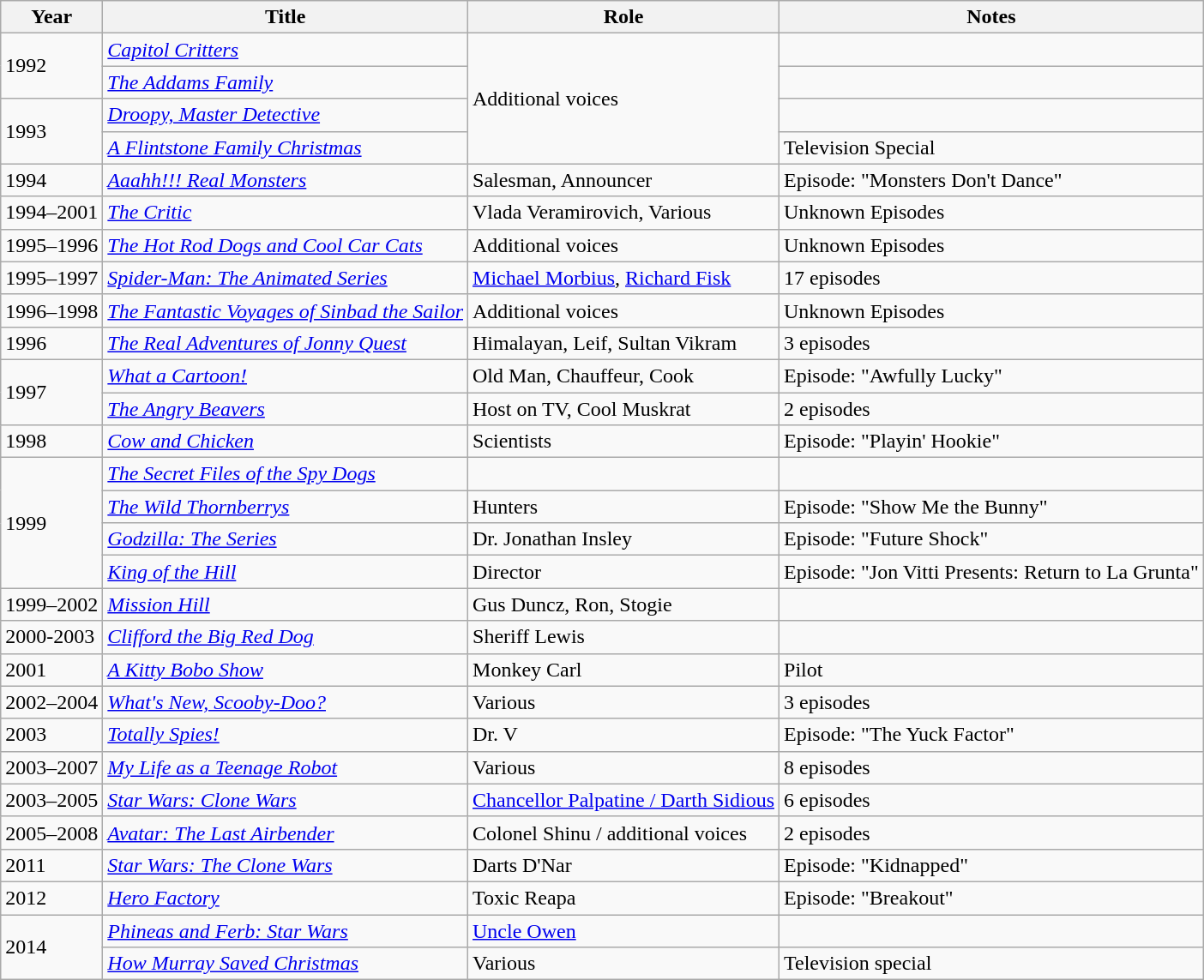<table class="wikitable sortable">
<tr>
<th>Year</th>
<th>Title</th>
<th>Role</th>
<th>Notes</th>
</tr>
<tr>
<td rowspan="2">1992</td>
<td><em><a href='#'>Capitol Critters</a></em></td>
<td rowspan="4">Additional voices</td>
<td></td>
</tr>
<tr>
<td><a href='#'><em>The Addams Family</em></a></td>
<td></td>
</tr>
<tr>
<td rowspan="2">1993</td>
<td><em><a href='#'>Droopy, Master Detective</a></em></td>
<td></td>
</tr>
<tr>
<td><em><a href='#'>A Flintstone Family Christmas</a></em></td>
<td>Television Special</td>
</tr>
<tr>
<td>1994</td>
<td><em><a href='#'>Aaahh!!! Real Monsters</a></em></td>
<td>Salesman, Announcer</td>
<td>Episode: "Monsters Don't Dance"</td>
</tr>
<tr>
<td>1994–2001</td>
<td><em><a href='#'>The Critic</a></em></td>
<td>Vlada Veramirovich, Various</td>
<td>Unknown Episodes</td>
</tr>
<tr>
<td>1995–1996</td>
<td><em><a href='#'>The Hot Rod Dogs and Cool Car Cats</a></em></td>
<td>Additional voices</td>
<td>Unknown Episodes</td>
</tr>
<tr>
<td>1995–1997</td>
<td><em><a href='#'>Spider-Man: The Animated Series</a></em></td>
<td><a href='#'>Michael Morbius</a>, <a href='#'>Richard Fisk</a></td>
<td>17 episodes</td>
</tr>
<tr>
<td>1996–1998</td>
<td><em><a href='#'>The Fantastic Voyages of Sinbad the Sailor</a></em></td>
<td>Additional voices</td>
<td>Unknown Episodes</td>
</tr>
<tr>
<td>1996</td>
<td><em><a href='#'>The Real Adventures of Jonny Quest</a></em></td>
<td>Himalayan, Leif, Sultan Vikram</td>
<td>3 episodes</td>
</tr>
<tr>
<td rowspan="2">1997</td>
<td><em><a href='#'>What a Cartoon!</a></em></td>
<td>Old Man, Chauffeur, Cook</td>
<td>Episode: "Awfully Lucky"</td>
</tr>
<tr>
<td><em><a href='#'>The Angry Beavers</a></em></td>
<td>Host on TV, Cool Muskrat</td>
<td>2 episodes</td>
</tr>
<tr>
<td>1998</td>
<td><em><a href='#'>Cow and Chicken</a></em></td>
<td>Scientists</td>
<td>Episode: "Playin' Hookie"</td>
</tr>
<tr>
<td rowspan="4">1999</td>
<td><em><a href='#'>The Secret Files of the Spy Dogs</a></em></td>
<td></td>
<td></td>
</tr>
<tr>
<td><em><a href='#'>The Wild Thornberrys</a></em></td>
<td>Hunters</td>
<td>Episode: "Show Me the Bunny"</td>
</tr>
<tr>
<td><em><a href='#'>Godzilla: The Series</a></em></td>
<td>Dr. Jonathan Insley</td>
<td>Episode: "Future Shock"</td>
</tr>
<tr>
<td><em><a href='#'>King of the Hill</a></em></td>
<td>Director</td>
<td>Episode: "Jon Vitti Presents: Return to La Grunta"</td>
</tr>
<tr>
<td>1999–2002</td>
<td><em><a href='#'>Mission Hill</a></em></td>
<td>Gus Duncz, Ron, Stogie</td>
<td></td>
</tr>
<tr>
<td>2000-2003</td>
<td><em><a href='#'>Clifford the Big Red Dog</a></em></td>
<td>Sheriff Lewis</td>
</tr>
<tr>
<td>2001</td>
<td><em><a href='#'>A Kitty Bobo Show</a></em></td>
<td>Monkey Carl</td>
<td>Pilot</td>
</tr>
<tr>
<td>2002–2004</td>
<td><em><a href='#'>What's New, Scooby-Doo?</a></em></td>
<td>Various</td>
<td>3 episodes</td>
</tr>
<tr>
<td>2003</td>
<td><em><a href='#'>Totally Spies!</a></em></td>
<td>Dr. V</td>
<td>Episode: "The Yuck Factor"</td>
</tr>
<tr>
<td>2003–2007</td>
<td><em><a href='#'>My Life as a Teenage Robot</a></em></td>
<td>Various</td>
<td>8 episodes</td>
</tr>
<tr>
<td>2003–2005</td>
<td><em><a href='#'>Star Wars: Clone Wars</a></em></td>
<td><a href='#'>Chancellor Palpatine / Darth Sidious</a></td>
<td>6 episodes</td>
</tr>
<tr>
<td>2005–2008</td>
<td><em><a href='#'>Avatar: The Last Airbender</a></em></td>
<td>Colonel Shinu / additional voices</td>
<td>2 episodes</td>
</tr>
<tr>
<td>2011</td>
<td><em><a href='#'>Star Wars: The Clone Wars</a></em></td>
<td>Darts D'Nar</td>
<td>Episode: "Kidnapped"</td>
</tr>
<tr>
<td>2012</td>
<td><em><a href='#'>Hero Factory</a></em></td>
<td>Toxic Reapa</td>
<td>Episode: "Breakout"</td>
</tr>
<tr>
<td rowspan="2">2014</td>
<td><em><a href='#'>Phineas and Ferb: Star Wars</a></em></td>
<td><a href='#'>Uncle Owen</a></td>
<td></td>
</tr>
<tr>
<td><em><a href='#'>How Murray Saved Christmas</a></em></td>
<td>Various</td>
<td>Television special</td>
</tr>
</table>
